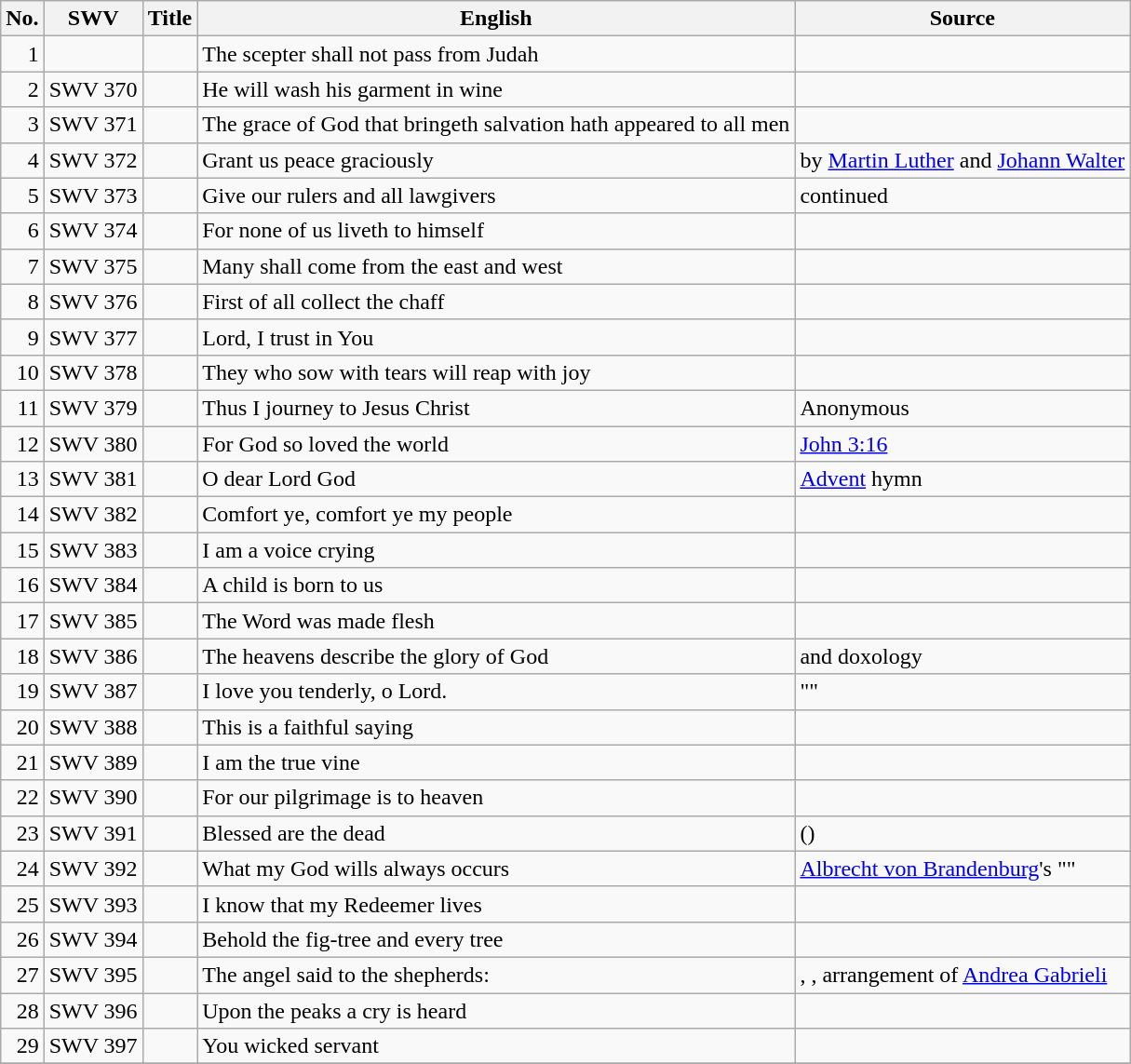<table class="wikitable sortable plainrowheaders">
<tr>
<th scope="col">No.</th>
<th scope="col">SWV</th>
<th scope="col">Title</th>
<th scope="col">English</th>
<th scope="col">Source </th>
</tr>
<tr>
<td style="text-align: right;">1</td>
<td></td>
<td></td>
<td>The scepter shall not pass from Judah</td>
<td></td>
</tr>
<tr>
<td style="text-align: right;">2</td>
<td>SWV 370</td>
<td></td>
<td>He will wash his garment in wine</td>
<td></td>
</tr>
<tr>
<td style="text-align: right;">3</td>
<td>SWV 371</td>
<td></td>
<td>The grace of God that bringeth salvation hath appeared to all men</td>
<td></td>
</tr>
<tr>
<td style="text-align: right;">4</td>
<td>SWV 372</td>
<td></td>
<td>Grant us peace graciously</td>
<td>by <a href='#'>Martin Luther</a> and <a href='#'>Johann Walter</a></td>
</tr>
<tr>
<td style="text-align: right;">5</td>
<td>SWV 373</td>
<td></td>
<td>Give our rulers and all lawgivers</td>
<td>continued</td>
</tr>
<tr>
<td style="text-align: right;">6</td>
<td>SWV 374</td>
<td></td>
<td>For none of us liveth to himself</td>
<td></td>
</tr>
<tr>
<td style="text-align: right;">7</td>
<td>SWV 375</td>
<td></td>
<td>Many shall come from the east and west</td>
<td></td>
</tr>
<tr>
<td style="text-align: right;">8</td>
<td>SWV 376</td>
<td></td>
<td>First of all collect the chaff</td>
<td></td>
</tr>
<tr>
<td style="text-align: right;">9</td>
<td>SWV 377</td>
<td></td>
<td>Lord, I trust in You</td>
<td></td>
</tr>
<tr>
<td style="text-align: right;">10</td>
<td>SWV 378</td>
<td></td>
<td>They who sow with tears will reap with joy</td>
<td></td>
</tr>
<tr>
<td style="text-align: right;">11</td>
<td>SWV 379</td>
<td></td>
<td>Thus I journey to Jesus Christ</td>
<td>Anonymous</td>
</tr>
<tr>
<td style="text-align: right;">12</td>
<td>SWV 380</td>
<td></td>
<td>For God so loved the world</td>
<td><a href='#'>John 3:16</a></td>
</tr>
<tr>
<td style="text-align: right;">13</td>
<td>SWV 381</td>
<td></td>
<td>O dear Lord God</td>
<td><a href='#'>Advent</a> hymn</td>
</tr>
<tr>
<td style="text-align: right;">14</td>
<td>SWV 382</td>
<td></td>
<td>Comfort ye, comfort ye my people</td>
<td></td>
</tr>
<tr>
<td style="text-align: right;">15</td>
<td>SWV 383</td>
<td></td>
<td>I am a voice crying</td>
<td></td>
</tr>
<tr>
<td style="text-align: right;">16</td>
<td>SWV 384</td>
<td></td>
<td>A child is born to us</td>
<td></td>
</tr>
<tr>
<td style="text-align: right;">17</td>
<td>SWV 385</td>
<td></td>
<td>The Word was made flesh</td>
<td></td>
</tr>
<tr>
<td style="text-align: right;">18</td>
<td>SWV 386</td>
<td></td>
<td>The heavens describe the glory of God</td>
<td> and doxology</td>
</tr>
<tr>
<td style="text-align: right;">19</td>
<td>SWV 387</td>
<td></td>
<td>I love you tenderly, o Lord.</td>
<td>""</td>
</tr>
<tr>
<td style="text-align: right;">20</td>
<td>SWV 388</td>
<td></td>
<td>This is a faithful saying</td>
<td></td>
</tr>
<tr>
<td style="text-align: right;">21</td>
<td>SWV 389</td>
<td></td>
<td>I am the true vine</td>
<td></td>
</tr>
<tr>
<td style="text-align: right;">22</td>
<td>SWV 390</td>
<td></td>
<td>For our pilgrimage is to heaven</td>
<td></td>
</tr>
<tr>
<td style="text-align: right;">23</td>
<td>SWV 391</td>
<td></td>
<td>Blessed are the dead</td>
<td> ()</td>
</tr>
<tr>
<td style="text-align: right;">24</td>
<td>SWV 392</td>
<td></td>
<td>What my God wills always occurs</td>
<td><a href='#'>Albrecht von Brandenburg</a>'s ""</td>
</tr>
<tr>
<td style="text-align: right;">25</td>
<td>SWV 393</td>
<td></td>
<td>I know that my Redeemer lives</td>
<td></td>
</tr>
<tr>
<td style="text-align: right;">26</td>
<td>SWV 394</td>
<td></td>
<td>Behold the fig-tree and every tree</td>
<td></td>
</tr>
<tr>
<td style="text-align: right;">27</td>
<td>SWV 395</td>
<td></td>
<td>The angel said to the shepherds:</td>
<td>, , arrangement of <a href='#'>Andrea Gabrieli</a></td>
</tr>
<tr>
<td style="text-align: right;">28</td>
<td>SWV 396</td>
<td></td>
<td>Upon the peaks a cry is heard</td>
<td></td>
</tr>
<tr>
<td style="text-align: right;">29</td>
<td>SWV 397</td>
<td></td>
<td>You wicked servant</td>
<td></td>
</tr>
<tr>
</tr>
</table>
